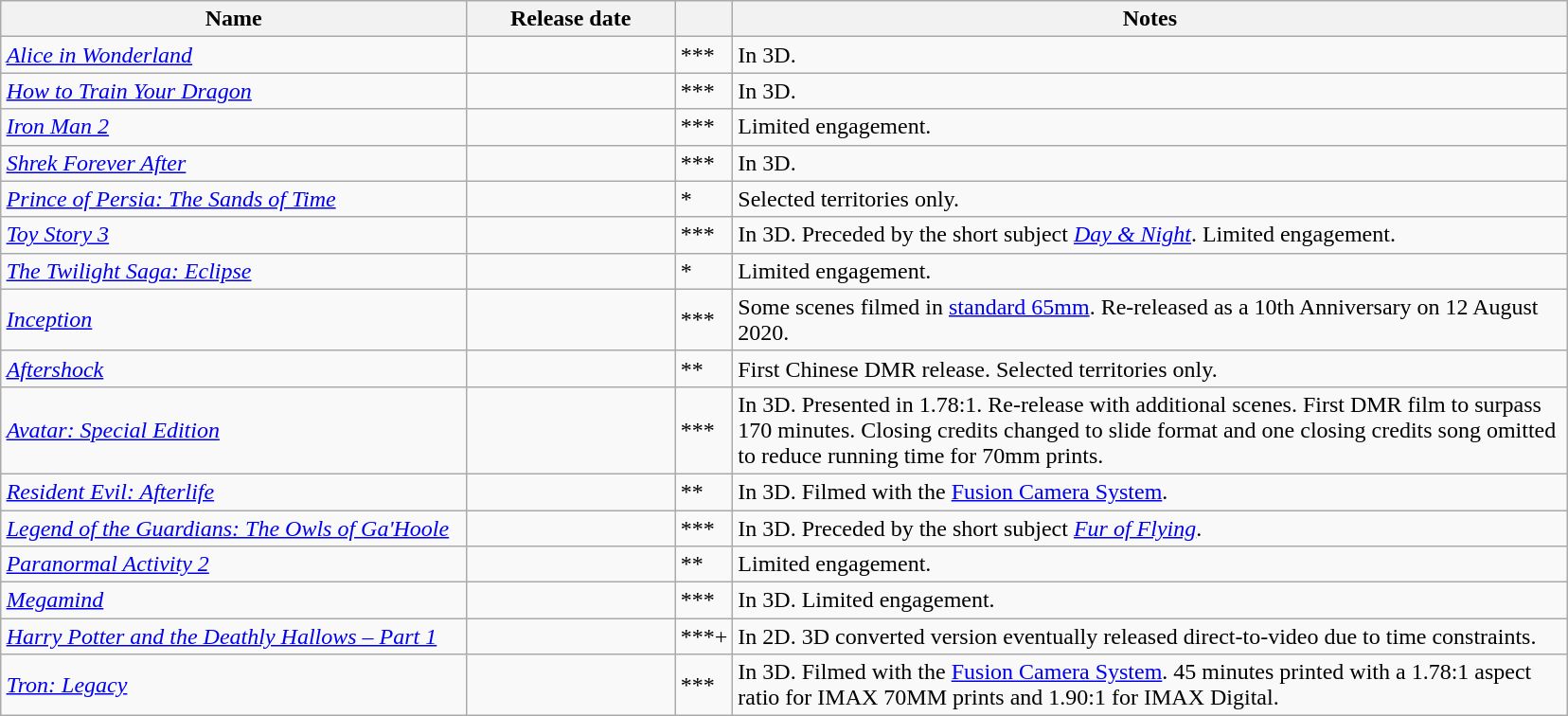<table class="wikitable sortable collapsible" style="margin:auto;">
<tr>
<th scope="col" style="width:320px;">Name</th>
<th scope="col" style="width:140px;">Release date</th>
<th scope="col" class="unsortable" style="width:20px;"></th>
<th scope="col" class="unsortable" style="width:580px;">Notes</th>
</tr>
<tr>
<td><em><a href='#'>Alice in Wonderland</a></em></td>
<td align=center></td>
<td>***</td>
<td>In 3D.</td>
</tr>
<tr>
<td><em><a href='#'>How to Train Your Dragon</a></em></td>
<td align=center></td>
<td>***</td>
<td>In 3D.</td>
</tr>
<tr>
<td><em><a href='#'>Iron Man 2</a></em></td>
<td align=center></td>
<td>***</td>
<td>Limited engagement.</td>
</tr>
<tr>
<td><em><a href='#'>Shrek Forever After</a></em></td>
<td align=center></td>
<td>***</td>
<td>In 3D.</td>
</tr>
<tr>
<td><em><a href='#'>Prince of Persia: The Sands of Time</a></em></td>
<td align=center></td>
<td>*</td>
<td>Selected territories only.</td>
</tr>
<tr>
<td><em><a href='#'>Toy Story 3</a></em></td>
<td align=center></td>
<td>***</td>
<td>In 3D. Preceded by the short subject <em><a href='#'>Day & Night</a></em>. Limited engagement.</td>
</tr>
<tr>
<td><em><a href='#'>The Twilight Saga: Eclipse</a></em></td>
<td align=center></td>
<td>*</td>
<td>Limited engagement.</td>
</tr>
<tr>
<td><em><a href='#'>Inception</a></em></td>
<td align=center></td>
<td>***</td>
<td>Some scenes filmed in <a href='#'>standard 65mm</a>. Re-released as a 10th Anniversary on 12 August 2020.</td>
</tr>
<tr>
<td><em><a href='#'>Aftershock</a></em></td>
<td align=center></td>
<td>**</td>
<td>First Chinese DMR release. Selected territories only.</td>
</tr>
<tr>
<td><em><a href='#'>Avatar: Special Edition</a></em></td>
<td align=center></td>
<td>***</td>
<td>In 3D. Presented in 1.78:1. Re-release with additional scenes. First DMR film to surpass 170 minutes. Closing credits changed to slide format and one closing credits song omitted to reduce running time for 70mm prints.</td>
</tr>
<tr>
<td><em><a href='#'>Resident Evil: Afterlife</a></em></td>
<td align=center></td>
<td>**</td>
<td>In 3D. Filmed with the <a href='#'>Fusion Camera System</a>.</td>
</tr>
<tr>
<td><em><a href='#'>Legend of the Guardians: The Owls of Ga'Hoole</a></em></td>
<td align=center></td>
<td>***</td>
<td>In 3D. Preceded by the short subject <em><a href='#'>Fur of Flying</a></em>.</td>
</tr>
<tr>
<td><em><a href='#'>Paranormal Activity 2</a></em></td>
<td align=center></td>
<td>**</td>
<td>Limited engagement.</td>
</tr>
<tr>
<td><em><a href='#'>Megamind</a></em></td>
<td align=center></td>
<td>***</td>
<td>In 3D. Limited engagement.</td>
</tr>
<tr>
<td><em><a href='#'>Harry Potter and the Deathly Hallows&nbsp;– Part 1</a></em></td>
<td align=center></td>
<td>***+</td>
<td>In 2D. 3D converted version eventually released direct-to-video due to time constraints.</td>
</tr>
<tr>
<td><em><a href='#'>Tron: Legacy</a></em></td>
<td align=center></td>
<td>***</td>
<td>In 3D. Filmed with the <a href='#'>Fusion Camera System</a>. 45 minutes printed with a 1.78:1 aspect ratio for IMAX 70MM prints and 1.90:1 for IMAX Digital.</td>
</tr>
</table>
